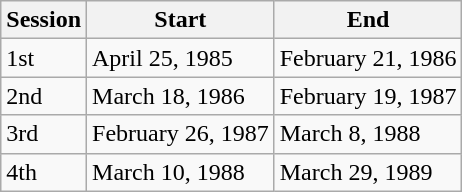<table class="wikitable">
<tr>
<th>Session</th>
<th>Start</th>
<th>End</th>
</tr>
<tr>
<td>1st</td>
<td>April 25, 1985</td>
<td>February 21, 1986</td>
</tr>
<tr>
<td>2nd</td>
<td>March 18, 1986</td>
<td>February 19, 1987</td>
</tr>
<tr>
<td>3rd</td>
<td>February 26, 1987</td>
<td>March 8, 1988</td>
</tr>
<tr>
<td>4th</td>
<td>March 10, 1988</td>
<td>March 29, 1989</td>
</tr>
</table>
